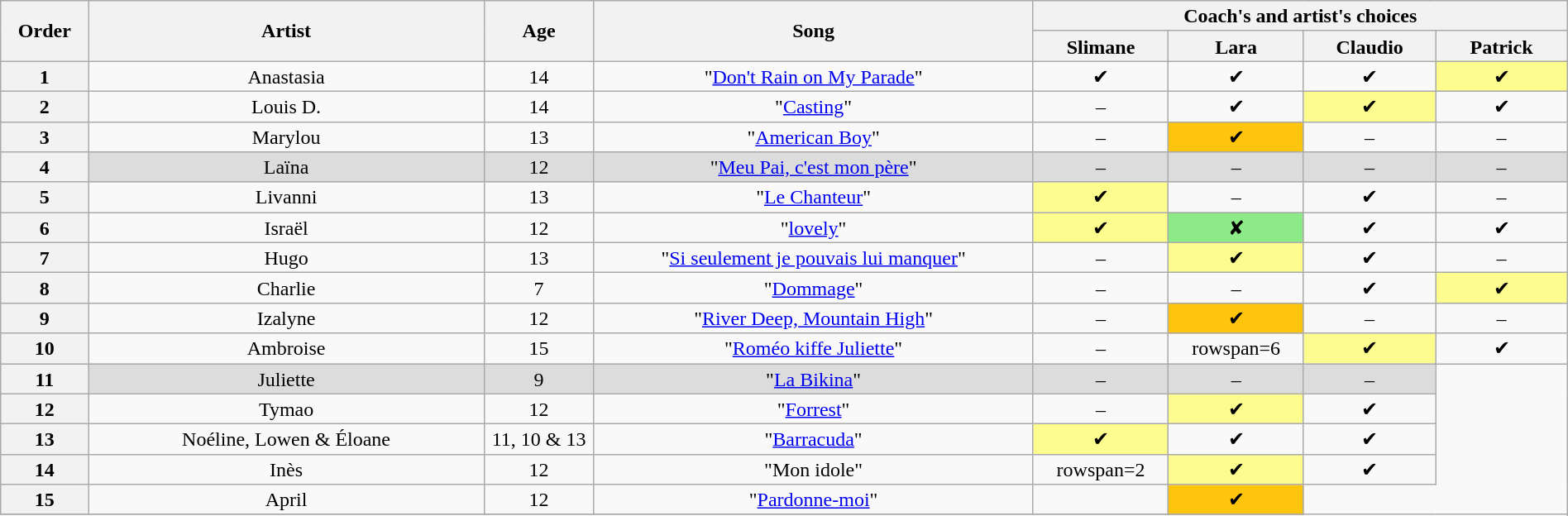<table class="wikitable" style="text-align:center; line-height:17px; width:100%">
<tr>
<th scope="col" rowspan="2" style="width:04%">Order</th>
<th scope="col" rowspan="2" style="width:18%">Artist</th>
<th scope="col" rowspan="2" style="width:05%">Age</th>
<th scope="col" rowspan="2" style="width:20%">Song</th>
<th scope="col" colspan="4" style="width:24%">Coach's and artist's choices</th>
</tr>
<tr>
<th style="width:06%">Slimane</th>
<th style="width:06%">Lara</th>
<th style="width:06%">Claudio</th>
<th style="width:06%">Patrick</th>
</tr>
<tr>
<th>1</th>
<td>Anastasia</td>
<td>14</td>
<td>"<a href='#'>Don't Rain on My Parade</a>"</td>
<td>✔</td>
<td>✔</td>
<td>✔</td>
<td style="background:#fdfc8f">✔</td>
</tr>
<tr>
<th>2</th>
<td>Louis D.</td>
<td>14</td>
<td>"<a href='#'>Casting</a>"</td>
<td>–</td>
<td>✔</td>
<td style="background:#fdfc8f">✔</td>
<td>✔</td>
</tr>
<tr>
<th>3</th>
<td>Marylou</td>
<td>13</td>
<td>"<a href='#'>American Boy</a>"</td>
<td>–</td>
<td style="background:#ffc40c">✔</td>
<td>–</td>
<td>–</td>
</tr>
<tr bgcolor=#DCDCDC>
<th>4</th>
<td>Laïna</td>
<td>12</td>
<td>"<a href='#'>Meu Pai, c'est mon père</a>"</td>
<td>–</td>
<td>–</td>
<td>–</td>
<td>–</td>
</tr>
<tr>
<th>5</th>
<td>Livanni</td>
<td>13</td>
<td>"<a href='#'>Le Chanteur</a>"</td>
<td style="background:#fdfc8f">✔</td>
<td>–</td>
<td>✔</td>
<td>–</td>
</tr>
<tr>
<th>6</th>
<td>Israël</td>
<td>12</td>
<td>"<a href='#'>lovely</a>"</td>
<td style="background:#fdfc8f">✔</td>
<td style="background:#8deb87">✘</td>
<td>✔</td>
<td>✔</td>
</tr>
<tr>
<th>7</th>
<td>Hugo</td>
<td>13</td>
<td>"<a href='#'>Si seulement je pouvais lui manquer</a>"</td>
<td>–</td>
<td style="background:#fdfc8f">✔</td>
<td>✔</td>
<td>–</td>
</tr>
<tr>
<th>8</th>
<td>Charlie</td>
<td>7</td>
<td>"<a href='#'>Dommage</a>"</td>
<td>–</td>
<td>–</td>
<td>✔</td>
<td style="background:#fdfc8f">✔</td>
</tr>
<tr>
<th>9</th>
<td>Izalyne</td>
<td>12</td>
<td>"<a href='#'>River Deep, Mountain High</a>"</td>
<td>–</td>
<td style="background:#ffc40c">✔</td>
<td>–</td>
<td>–</td>
</tr>
<tr>
<th>10</th>
<td>Ambroise</td>
<td>15</td>
<td>"<a href='#'>Roméo kiffe Juliette</a>"</td>
<td>–</td>
<td>rowspan=6 </td>
<td style="background:#fdfc8f">✔</td>
<td>✔</td>
</tr>
<tr bgcolor=#DCDCDC>
<th>11</th>
<td>Juliette</td>
<td>9</td>
<td>"<a href='#'>La Bikina</a>"</td>
<td>–</td>
<td>–</td>
<td>–</td>
</tr>
<tr>
<th>12</th>
<td>Tymao</td>
<td>12</td>
<td>"<a href='#'>Forrest</a>"</td>
<td>–</td>
<td style="background:#fdfc8f">✔</td>
<td>✔</td>
</tr>
<tr>
<th>13</th>
<td>Noéline, Lowen & Éloane</td>
<td>11, 10 & 13</td>
<td>"<a href='#'>Barracuda</a>"</td>
<td style="background:#fdfc8f">✔</td>
<td>✔</td>
<td>✔</td>
</tr>
<tr>
<th>14</th>
<td>Inès</td>
<td>12</td>
<td>"Mon idole"</td>
<td>rowspan=2 </td>
<td style="background:#fdfc8f">✔</td>
<td>✔</td>
</tr>
<tr>
<th>15</th>
<td>April</td>
<td>12</td>
<td>"<a href='#'>Pardonne-moi</a>"</td>
<td></td>
<td style="background:#ffc40c">✔</td>
</tr>
<tr>
</tr>
</table>
